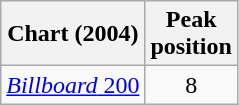<table class="wikitable">
<tr>
<th>Chart (2004)</th>
<th>Peak<br>position</th>
</tr>
<tr>
<td><a href='#'><em>Billboard</em> 200</a></td>
<td style="text-align:center;">8</td>
</tr>
</table>
